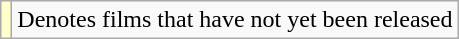<table class="wikitable sortable">
<tr>
<td style="background:#ffc;"></td>
<td>Denotes films that have not yet been released</td>
</tr>
</table>
